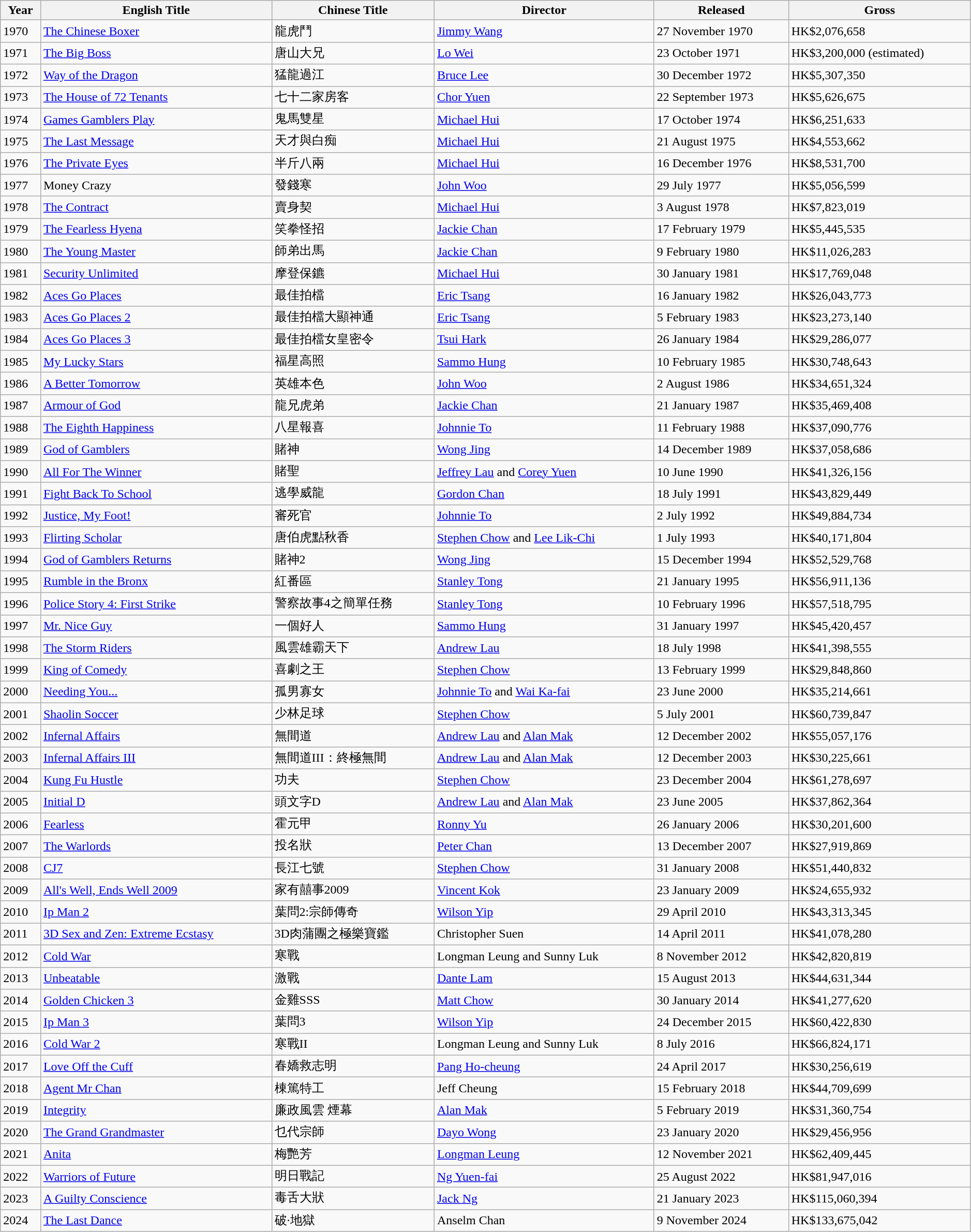<table class="wikitable sortable" width=99%>
<tr>
<th>Year</th>
<th>English Title</th>
<th>Chinese Title</th>
<th>Director</th>
<th>Released</th>
<th>Gross</th>
</tr>
<tr>
<td>1970</td>
<td><a href='#'>The Chinese Boxer</a></td>
<td>龍虎鬥</td>
<td><a href='#'>Jimmy Wang</a></td>
<td>27 November 1970</td>
<td>HK$2,076,658</td>
</tr>
<tr>
<td>1971</td>
<td><a href='#'>The Big Boss</a></td>
<td>唐山大兄</td>
<td><a href='#'>Lo Wei</a></td>
<td>23 October 1971</td>
<td>HK$3,200,000 (estimated)</td>
</tr>
<tr>
<td>1972</td>
<td><a href='#'>Way of the Dragon</a></td>
<td>猛龍過江</td>
<td><a href='#'>Bruce Lee</a></td>
<td>30 December 1972</td>
<td>HK$5,307,350</td>
</tr>
<tr>
<td>1973</td>
<td><a href='#'>The House of 72 Tenants</a></td>
<td>七十二家房客</td>
<td><a href='#'>Chor Yuen</a></td>
<td>22 September 1973</td>
<td>HK$5,626,675</td>
</tr>
<tr>
<td>1974</td>
<td><a href='#'>Games Gamblers Play</a></td>
<td>鬼馬雙星</td>
<td><a href='#'>Michael Hui</a></td>
<td>17 October 1974</td>
<td>HK$6,251,633</td>
</tr>
<tr>
<td>1975</td>
<td><a href='#'>The Last Message</a></td>
<td>天才與白痴</td>
<td><a href='#'>Michael Hui</a></td>
<td>21 August 1975</td>
<td>HK$4,553,662</td>
</tr>
<tr>
<td>1976</td>
<td><a href='#'>The Private Eyes</a></td>
<td>半斤八兩</td>
<td><a href='#'>Michael Hui</a></td>
<td>16 December 1976</td>
<td>HK$8,531,700</td>
</tr>
<tr>
<td>1977</td>
<td>Money Crazy</td>
<td>發錢寒</td>
<td><a href='#'>John Woo</a></td>
<td>29 July 1977</td>
<td>HK$5,056,599</td>
</tr>
<tr>
<td>1978</td>
<td><a href='#'>The Contract</a></td>
<td>賣身契</td>
<td><a href='#'>Michael Hui</a></td>
<td>3 August 1978</td>
<td>HK$7,823,019</td>
</tr>
<tr>
<td>1979</td>
<td><a href='#'>The Fearless Hyena</a></td>
<td>笑拳怪招</td>
<td><a href='#'>Jackie Chan</a></td>
<td>17 February 1979</td>
<td>HK$5,445,535</td>
</tr>
<tr>
<td>1980</td>
<td><a href='#'>The Young Master</a></td>
<td>師弟出馬</td>
<td><a href='#'>Jackie Chan</a></td>
<td>9 February 1980</td>
<td>HK$11,026,283</td>
</tr>
<tr>
<td>1981</td>
<td><a href='#'>Security Unlimited</a></td>
<td>摩登保鑣</td>
<td><a href='#'>Michael Hui</a></td>
<td>30 January 1981</td>
<td>HK$17,769,048</td>
</tr>
<tr>
<td>1982</td>
<td><a href='#'>Aces Go Places</a></td>
<td>最佳拍檔</td>
<td><a href='#'>Eric Tsang</a></td>
<td>16 January 1982</td>
<td>HK$26,043,773</td>
</tr>
<tr>
<td>1983</td>
<td><a href='#'>Aces Go Places 2</a></td>
<td>最佳拍檔大顯神通</td>
<td><a href='#'>Eric Tsang</a></td>
<td>5 February 1983</td>
<td>HK$23,273,140</td>
</tr>
<tr>
<td>1984</td>
<td><a href='#'>Aces Go Places 3</a></td>
<td>最佳拍檔女皇密令</td>
<td><a href='#'>Tsui Hark</a></td>
<td>26 January 1984</td>
<td>HK$29,286,077</td>
</tr>
<tr>
<td>1985</td>
<td><a href='#'>My Lucky Stars</a></td>
<td>福星高照</td>
<td><a href='#'>Sammo Hung</a></td>
<td>10 February 1985</td>
<td>HK$30,748,643</td>
</tr>
<tr>
<td>1986</td>
<td><a href='#'>A Better Tomorrow</a></td>
<td>英雄本色</td>
<td><a href='#'>John Woo</a></td>
<td>2 August 1986</td>
<td>HK$34,651,324</td>
</tr>
<tr>
<td>1987</td>
<td><a href='#'>Armour of God</a></td>
<td>龍兄虎弟</td>
<td><a href='#'>Jackie Chan</a></td>
<td>21 January 1987</td>
<td>HK$35,469,408</td>
</tr>
<tr>
<td>1988</td>
<td><a href='#'>The Eighth Happiness</a></td>
<td>八星報喜</td>
<td><a href='#'>Johnnie To</a></td>
<td>11 February 1988</td>
<td>HK$37,090,776</td>
</tr>
<tr>
<td>1989</td>
<td><a href='#'>God of Gamblers</a></td>
<td>賭神</td>
<td><a href='#'>Wong Jing</a></td>
<td>14 December 1989</td>
<td>HK$37,058,686</td>
</tr>
<tr>
<td>1990</td>
<td><a href='#'>All For The Winner</a></td>
<td>賭聖</td>
<td><a href='#'>Jeffrey Lau</a> and <a href='#'>Corey Yuen</a></td>
<td>10 June 1990</td>
<td>HK$41,326,156</td>
</tr>
<tr>
<td>1991</td>
<td><a href='#'>Fight Back To School</a></td>
<td>逃學威龍</td>
<td><a href='#'>Gordon Chan</a></td>
<td>18 July 1991</td>
<td>HK$43,829,449</td>
</tr>
<tr>
<td>1992</td>
<td><a href='#'>Justice, My Foot!</a></td>
<td>審死官</td>
<td><a href='#'>Johnnie To</a></td>
<td>2 July 1992</td>
<td>HK$49,884,734</td>
</tr>
<tr>
<td>1993</td>
<td><a href='#'>Flirting Scholar</a></td>
<td>唐伯虎點秋香</td>
<td><a href='#'>Stephen Chow</a> and <a href='#'>Lee Lik-Chi</a></td>
<td>1 July 1993</td>
<td>HK$40,171,804</td>
</tr>
<tr>
<td>1994</td>
<td><a href='#'>God of Gamblers Returns</a></td>
<td>賭神2</td>
<td><a href='#'>Wong Jing</a></td>
<td>15 December 1994</td>
<td>HK$52,529,768</td>
</tr>
<tr>
<td>1995</td>
<td><a href='#'>Rumble in the Bronx</a></td>
<td>紅番區</td>
<td><a href='#'>Stanley Tong</a></td>
<td>21 January 1995</td>
<td>HK$56,911,136</td>
</tr>
<tr>
<td>1996</td>
<td><a href='#'>Police Story 4: First Strike</a></td>
<td>警察故事4之簡單任務</td>
<td><a href='#'>Stanley Tong</a></td>
<td>10 February 1996</td>
<td>HK$57,518,795</td>
</tr>
<tr>
<td>1997</td>
<td><a href='#'>Mr. Nice Guy</a></td>
<td>一個好人</td>
<td><a href='#'>Sammo Hung</a></td>
<td>31 January 1997</td>
<td>HK$45,420,457</td>
</tr>
<tr>
<td>1998</td>
<td><a href='#'>The Storm Riders</a></td>
<td>風雲雄霸天下</td>
<td><a href='#'>Andrew Lau</a></td>
<td>18 July 1998</td>
<td>HK$41,398,555</td>
</tr>
<tr>
<td>1999</td>
<td><a href='#'>King of Comedy</a></td>
<td>喜劇之王</td>
<td><a href='#'>Stephen Chow</a></td>
<td>13 February 1999</td>
<td>HK$29,848,860</td>
</tr>
<tr>
<td>2000</td>
<td><a href='#'>Needing You...</a></td>
<td>孤男寡女</td>
<td><a href='#'>Johnnie To</a> and <a href='#'>Wai Ka-fai</a></td>
<td>23 June 2000</td>
<td>HK$35,214,661</td>
</tr>
<tr>
<td>2001</td>
<td><a href='#'>Shaolin Soccer</a></td>
<td>少林足球</td>
<td><a href='#'>Stephen Chow</a></td>
<td>5 July 2001</td>
<td>HK$60,739,847</td>
</tr>
<tr>
<td>2002</td>
<td><a href='#'>Infernal Affairs</a></td>
<td>無間道</td>
<td><a href='#'>Andrew Lau</a> and <a href='#'>Alan Mak</a></td>
<td>12 December 2002</td>
<td>HK$55,057,176</td>
</tr>
<tr>
<td>2003</td>
<td><a href='#'>Infernal Affairs III</a></td>
<td>無間道III：終極無間</td>
<td><a href='#'>Andrew Lau</a> and <a href='#'>Alan Mak</a></td>
<td>12 December 2003</td>
<td>HK$30,225,661</td>
</tr>
<tr>
<td>2004</td>
<td><a href='#'>Kung Fu Hustle</a></td>
<td>功夫</td>
<td><a href='#'>Stephen Chow</a></td>
<td>23 December 2004</td>
<td>HK$61,278,697</td>
</tr>
<tr>
<td>2005</td>
<td><a href='#'>Initial D</a></td>
<td>頭文字D</td>
<td><a href='#'>Andrew Lau</a> and <a href='#'>Alan Mak</a></td>
<td>23 June 2005</td>
<td>HK$37,862,364</td>
</tr>
<tr>
<td>2006</td>
<td><a href='#'>Fearless</a></td>
<td>霍元甲</td>
<td><a href='#'>Ronny Yu</a></td>
<td>26 January 2006</td>
<td>HK$30,201,600</td>
</tr>
<tr>
<td>2007</td>
<td><a href='#'>The Warlords</a></td>
<td>投名狀</td>
<td><a href='#'>Peter Chan</a></td>
<td>13 December 2007</td>
<td>HK$27,919,869</td>
</tr>
<tr>
<td>2008</td>
<td><a href='#'>CJ7</a></td>
<td>長江七號</td>
<td><a href='#'>Stephen Chow</a></td>
<td>31 January 2008</td>
<td>HK$51,440,832</td>
</tr>
<tr>
<td>2009</td>
<td><a href='#'>All's Well, Ends Well 2009</a></td>
<td>家有囍事2009</td>
<td><a href='#'>Vincent Kok</a></td>
<td>23 January 2009</td>
<td>HK$24,655,932</td>
</tr>
<tr>
<td>2010</td>
<td><a href='#'>Ip Man 2</a></td>
<td>葉問2:宗師傳奇</td>
<td><a href='#'>Wilson Yip</a></td>
<td>29 April 2010</td>
<td>HK$43,313,345</td>
</tr>
<tr>
<td>2011</td>
<td><a href='#'>3D Sex and Zen: Extreme Ecstasy</a></td>
<td>3D肉蒲團之極樂寶鑑</td>
<td>Christopher Suen</td>
<td>14 April 2011</td>
<td>HK$41,078,280</td>
</tr>
<tr>
<td>2012</td>
<td><a href='#'>Cold War</a></td>
<td>寒戰</td>
<td>Longman Leung and Sunny Luk</td>
<td>8 November 2012</td>
<td>HK$42,820,819</td>
</tr>
<tr>
<td>2013</td>
<td><a href='#'>Unbeatable</a></td>
<td>激戰</td>
<td><a href='#'>Dante Lam</a></td>
<td>15 August 2013</td>
<td>HK$44,631,344</td>
</tr>
<tr>
<td>2014</td>
<td><a href='#'>Golden Chicken 3</a></td>
<td>金雞SSS</td>
<td><a href='#'>Matt Chow</a></td>
<td>30 January 2014</td>
<td>HK$41,277,620</td>
</tr>
<tr>
<td>2015</td>
<td><a href='#'>Ip Man 3</a></td>
<td>葉問3</td>
<td><a href='#'>Wilson Yip</a></td>
<td>24 December 2015</td>
<td>HK$60,422,830</td>
</tr>
<tr>
<td>2016</td>
<td><a href='#'>Cold War 2</a></td>
<td>寒戰II</td>
<td>Longman Leung and Sunny Luk</td>
<td>8 July 2016</td>
<td>HK$66,824,171</td>
</tr>
<tr>
<td>2017</td>
<td><a href='#'>Love Off the Cuff</a></td>
<td>春嬌救志明</td>
<td><a href='#'>Pang Ho-cheung</a></td>
<td>24 April 2017</td>
<td>HK$30,256,619</td>
</tr>
<tr>
<td>2018</td>
<td><a href='#'>Agent Mr Chan</a></td>
<td>棟篤特工</td>
<td>Jeff Cheung</td>
<td>15 February 2018</td>
<td>HK$44,709,699</td>
</tr>
<tr>
<td>2019</td>
<td><a href='#'>Integrity</a></td>
<td>廉政風雲 煙幕</td>
<td><a href='#'>Alan Mak</a></td>
<td>5 February 2019</td>
<td>HK$31,360,754</td>
</tr>
<tr>
<td>2020</td>
<td><a href='#'>The Grand Grandmaster</a></td>
<td>乜代宗師</td>
<td><a href='#'>Dayo Wong</a></td>
<td>23 January 2020</td>
<td>HK$29,456,956</td>
</tr>
<tr>
<td>2021</td>
<td><a href='#'>Anita</a></td>
<td>梅艷芳</td>
<td><a href='#'>Longman Leung</a></td>
<td>12 November 2021</td>
<td>HK$62,409,445</td>
</tr>
<tr>
<td>2022</td>
<td><a href='#'>Warriors of Future</a></td>
<td>明日戰記</td>
<td><a href='#'>Ng Yuen-fai</a></td>
<td>25 August 2022</td>
<td>HK$81,947,016</td>
</tr>
<tr>
<td>2023</td>
<td><a href='#'>A Guilty Conscience</a></td>
<td>毒舌大狀</td>
<td><a href='#'>Jack Ng</a></td>
<td>21 January 2023</td>
<td>HK$115,060,394</td>
</tr>
<tr>
<td>2024</td>
<td><a href='#'>The Last Dance</a></td>
<td>破·地獄</td>
<td>Anselm Chan</td>
<td>9 November 2024</td>
<td>HK$133,675,042</td>
</tr>
</table>
